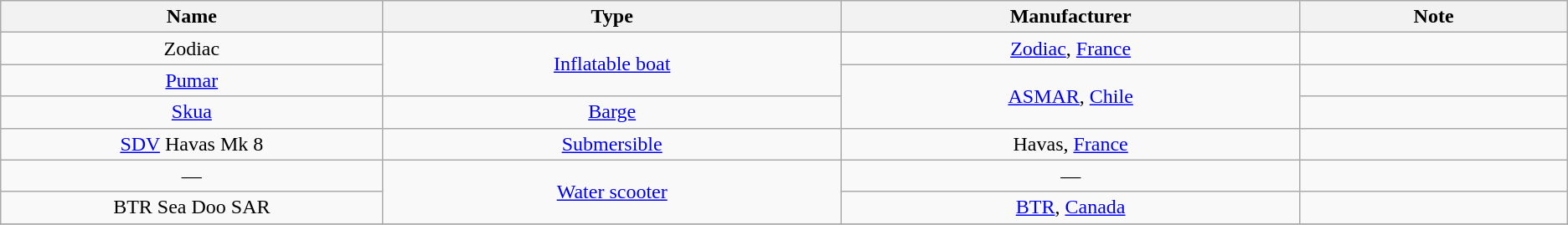<table class="wikitable" style="text-align:center;">
<tr>
<th style="text-align:center; width:10%;">Name</th>
<th style="text-align:center; width:12%;">Type</th>
<th style="text-align:center; width:12%;">Manufacturer</th>
<th style="text-align:center; width:7%;">Note</th>
</tr>
<tr>
<td>Zodiac</td>
<td rowspan="2"><a href='#'>Inflatable boat</a></td>
<td><a href='#'>Zodiac</a>, <a href='#'>France</a></td>
<td></td>
</tr>
<tr>
<td><a href='#'>Pumar</a></td>
<td rowspan="2"><a href='#'>ASMAR</a>, <a href='#'>Chile</a></td>
<td></td>
</tr>
<tr>
<td><a href='#'>Skua</a></td>
<td><a href='#'>Barge</a></td>
<td></td>
</tr>
<tr>
<td><a href='#'>SDV</a> Havas Mk 8</td>
<td><a href='#'>Submersible</a></td>
<td>Havas, <a href='#'>France</a></td>
<td></td>
</tr>
<tr>
<td>—</td>
<td rowspan="2"><a href='#'>Water scooter</a></td>
<td>—</td>
<td></td>
</tr>
<tr>
<td>BTR Sea Doo SAR</td>
<td><a href='#'>BTR</a>, <a href='#'>Canada</a></td>
<td></td>
</tr>
<tr>
</tr>
</table>
